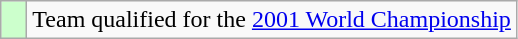<table class="wikitable" style="text-align: left;">
<tr>
<td width=10px bgcolor=#ccffcc></td>
<td>Team qualified for the <a href='#'>2001 World Championship</a></td>
</tr>
</table>
